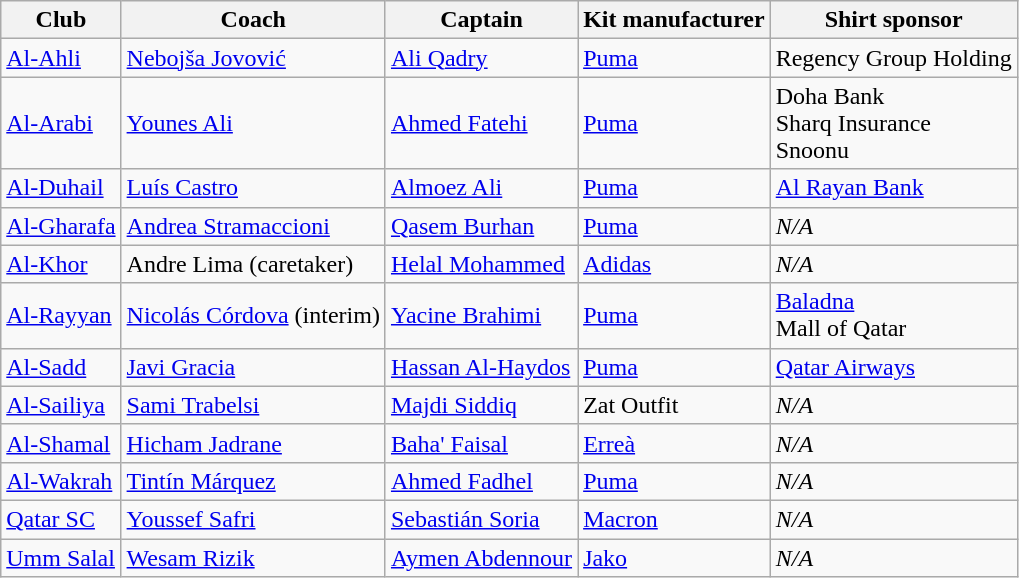<table class="wikitable sortable" style="text-align:left;">
<tr>
<th>Club</th>
<th>Coach</th>
<th>Captain</th>
<th>Kit manufacturer</th>
<th>Shirt sponsor</th>
</tr>
<tr>
<td><a href='#'>Al-Ahli</a></td>
<td> <a href='#'>Nebojša Jovović</a></td>
<td> <a href='#'>Ali Qadry</a></td>
<td><a href='#'>Puma</a></td>
<td>Regency Group Holding</td>
</tr>
<tr>
<td><a href='#'>Al-Arabi</a></td>
<td> <a href='#'>Younes Ali</a></td>
<td> <a href='#'>Ahmed Fatehi</a></td>
<td><a href='#'>Puma</a></td>
<td>Doha Bank<br>Sharq Insurance<br>Snoonu</td>
</tr>
<tr>
<td><a href='#'>Al-Duhail</a></td>
<td> <a href='#'>Luís Castro</a></td>
<td> <a href='#'>Almoez Ali</a></td>
<td><a href='#'>Puma</a></td>
<td><a href='#'>Al Rayan Bank</a></td>
</tr>
<tr>
<td><a href='#'>Al-Gharafa</a></td>
<td> <a href='#'>Andrea Stramaccioni</a></td>
<td> <a href='#'>Qasem Burhan</a></td>
<td><a href='#'>Puma</a></td>
<td><em>N/A</em></td>
</tr>
<tr>
<td><a href='#'>Al-Khor</a></td>
<td> Andre Lima (caretaker)</td>
<td> <a href='#'>Helal Mohammed</a></td>
<td><a href='#'>Adidas</a></td>
<td><em>N/A</em></td>
</tr>
<tr>
<td><a href='#'>Al-Rayyan</a></td>
<td> <a href='#'>Nicolás Córdova</a> (interim)</td>
<td> <a href='#'>Yacine Brahimi</a></td>
<td><a href='#'>Puma</a></td>
<td><a href='#'>Baladna</a><br>Mall of Qatar</td>
</tr>
<tr>
<td><a href='#'>Al-Sadd</a></td>
<td> <a href='#'>Javi Gracia</a></td>
<td> <a href='#'>Hassan Al-Haydos</a></td>
<td><a href='#'>Puma</a></td>
<td><a href='#'>Qatar Airways</a></td>
</tr>
<tr>
<td><a href='#'>Al-Sailiya</a></td>
<td> <a href='#'>Sami Trabelsi</a></td>
<td> <a href='#'>Majdi Siddiq</a></td>
<td>Zat Outfit</td>
<td><em>N/A</em></td>
</tr>
<tr>
<td><a href='#'>Al-Shamal</a></td>
<td> <a href='#'>Hicham Jadrane</a></td>
<td> <a href='#'>Baha' Faisal</a></td>
<td><a href='#'>Erreà</a></td>
<td><em>N/A</em></td>
</tr>
<tr>
<td><a href='#'>Al-Wakrah</a></td>
<td> <a href='#'>Tintín Márquez</a></td>
<td> <a href='#'>Ahmed Fadhel</a></td>
<td><a href='#'>Puma</a></td>
<td><em>N/A</em></td>
</tr>
<tr>
<td><a href='#'>Qatar SC</a></td>
<td> <a href='#'>Youssef Safri</a></td>
<td> <a href='#'>Sebastián Soria</a></td>
<td><a href='#'>Macron</a></td>
<td><em>N/A</em></td>
</tr>
<tr>
<td><a href='#'>Umm Salal</a></td>
<td> <a href='#'>Wesam Rizik</a></td>
<td> <a href='#'>Aymen Abdennour</a></td>
<td><a href='#'>Jako</a></td>
<td><em>N/A</em></td>
</tr>
</table>
